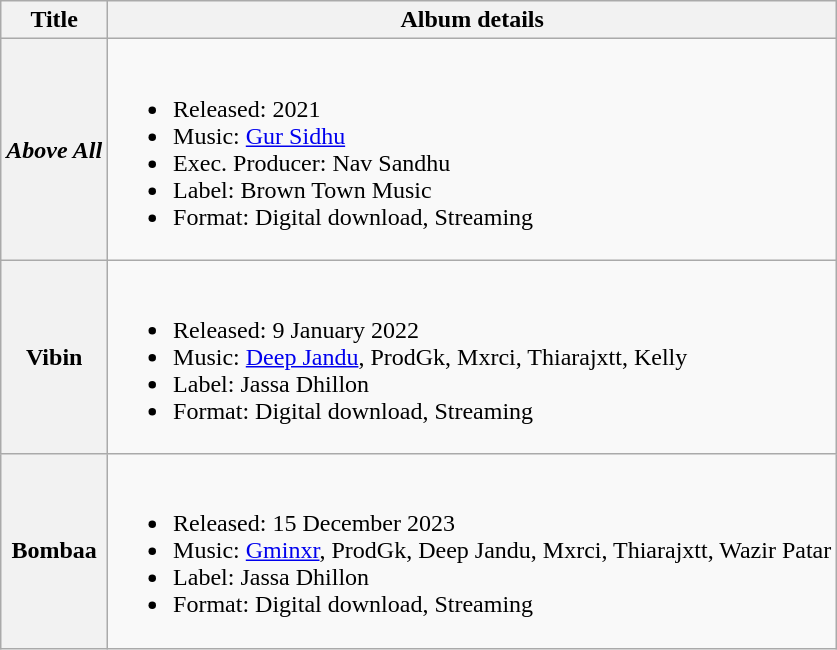<table class="wikitable plainrowheaders">
<tr>
<th>Title</th>
<th>Album details</th>
</tr>
<tr>
<th scope="row"><em>Above All</em></th>
<td><br><ul><li>Released: 2021</li><li>Music: <a href='#'>Gur Sidhu</a></li><li>Exec. Producer: Nav Sandhu</li><li>Label: Brown Town Music</li><li>Format: Digital download, Streaming</li></ul></td>
</tr>
<tr>
<th scope="row">Vibin</th>
<td><br><ul><li>Released: 9 January 2022</li><li>Music: <a href='#'>Deep Jandu</a>, ProdGk, Mxrci, Thiarajxtt, Kelly</li><li>Label: Jassa Dhillon</li><li>Format: Digital download, Streaming</li></ul></td>
</tr>
<tr>
<th scope="row">Bombaa</th>
<td><br><ul><li>Released: 15 December 2023</li><li>Music: <a href='#'>Gminxr</a>, ProdGk, Deep Jandu, Mxrci, Thiarajxtt, Wazir Patar</li><li>Label: Jassa Dhillon</li><li>Format: Digital download, Streaming</li></ul></td>
</tr>
</table>
